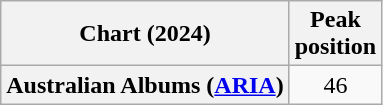<table class="wikitable plainrowheaders" style="text-align:center">
<tr>
<th scope="col">Chart (2024)</th>
<th scope="col">Peak<br>position</th>
</tr>
<tr>
<th scope="row">Australian Albums (<a href='#'>ARIA</a>)</th>
<td>46</td>
</tr>
</table>
